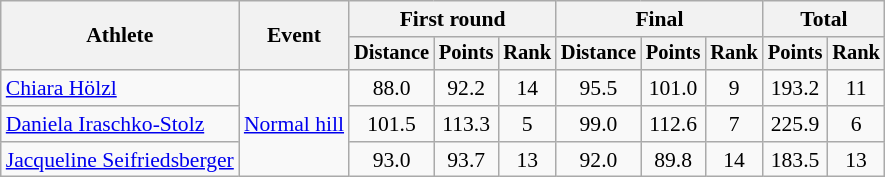<table class="wikitable" style="font-size:90%">
<tr>
<th rowspan=2>Athlete</th>
<th rowspan=2>Event</th>
<th colspan=3>First round</th>
<th colspan=3>Final</th>
<th colspan=2>Total</th>
</tr>
<tr style="font-size:95%">
<th>Distance</th>
<th>Points</th>
<th>Rank</th>
<th>Distance</th>
<th>Points</th>
<th>Rank</th>
<th>Points</th>
<th>Rank</th>
</tr>
<tr align=center>
<td align=left><a href='#'>Chiara Hölzl</a></td>
<td align=left rowspan=3><a href='#'>Normal hill</a></td>
<td>88.0</td>
<td>92.2</td>
<td>14</td>
<td>95.5</td>
<td>101.0</td>
<td>9</td>
<td>193.2</td>
<td>11</td>
</tr>
<tr align=center>
<td align=left><a href='#'>Daniela Iraschko-Stolz</a></td>
<td>101.5</td>
<td>113.3</td>
<td>5</td>
<td>99.0</td>
<td>112.6</td>
<td>7</td>
<td>225.9</td>
<td>6</td>
</tr>
<tr align=center>
<td align=left><a href='#'>Jacqueline Seifriedsberger</a></td>
<td>93.0</td>
<td>93.7</td>
<td>13</td>
<td>92.0</td>
<td>89.8</td>
<td>14</td>
<td>183.5</td>
<td>13</td>
</tr>
</table>
